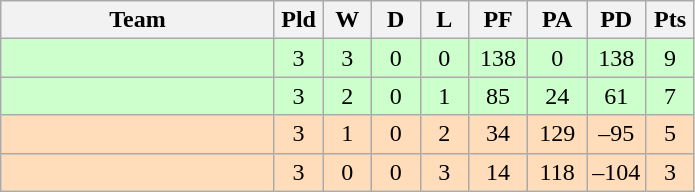<table class="wikitable" style="text-align:center;">
<tr>
<th width=175>Team</th>
<th width=25 abbr="Played">Pld</th>
<th width=25 abbr="Won">W</th>
<th width=25 abbr="Drawn">D</th>
<th width=25 abbr="Lost">L</th>
<th width=32 abbr="Points for">PF</th>
<th width=32 abbr="Points against">PA</th>
<th width=32 abbr="Points difference">PD</th>
<th width=25 abbr="Points">Pts</th>
</tr>
<tr bgcolor="#ccffcc">
<td align=left></td>
<td>3</td>
<td>3</td>
<td>0</td>
<td>0</td>
<td>138</td>
<td>0</td>
<td>138</td>
<td>9</td>
</tr>
<tr bgcolor="#ccffcc">
<td align=left></td>
<td>3</td>
<td>2</td>
<td>0</td>
<td>1</td>
<td>85</td>
<td>24</td>
<td>61</td>
<td>7</td>
</tr>
<tr bgcolor="#ffddbb">
<td align=left></td>
<td>3</td>
<td>1</td>
<td>0</td>
<td>2</td>
<td>34</td>
<td>129</td>
<td>–95</td>
<td>5</td>
</tr>
<tr bgcolor="#ffddbb">
<td align=left></td>
<td>3</td>
<td>0</td>
<td>0</td>
<td>3</td>
<td>14</td>
<td>118</td>
<td>–104</td>
<td>3</td>
</tr>
</table>
